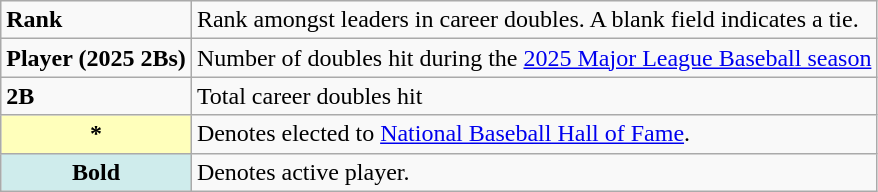<table class="wikitable" style="font-size:100%;">
<tr>
<td><strong>Rank</strong></td>
<td>Rank amongst leaders in career doubles. A blank field indicates a tie.</td>
</tr>
<tr>
<td><strong>Player (2025 2Bs)</strong></td>
<td>Number of doubles hit during the <a href='#'>2025 Major League Baseball season</a></td>
</tr>
<tr>
<td><strong>2B</strong></td>
<td>Total career doubles hit</td>
</tr>
<tr>
<th scope="row" style="background-color:#ffffbb">*</th>
<td>Denotes elected to <a href='#'>National Baseball Hall of Fame</a>. <br></td>
</tr>
<tr>
<th scope="row" style="background:#cfecec;"><strong>Bold</strong></th>
<td>Denotes active player.<br></td>
</tr>
</table>
